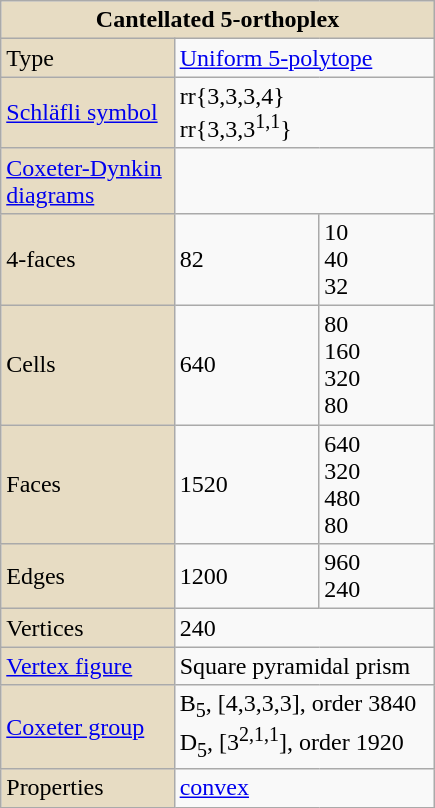<table class="wikitable" align="right" style="margin-left:10px" width="290">
<tr>
<td bgcolor=#e7dcc3 align=center colspan=3><strong>Cantellated 5-orthoplex</strong></td>
</tr>
<tr>
<td style="width:40%" bgcolor=#e7dcc3>Type</td>
<td colspan=2><a href='#'>Uniform 5-polytope</a></td>
</tr>
<tr>
<td bgcolor=#e7dcc3><a href='#'>Schläfli symbol</a></td>
<td colspan=2>rr{3,3,3,4}<br>rr{3,3,3<sup>1,1</sup>}</td>
</tr>
<tr>
<td bgcolor=#e7dcc3><a href='#'>Coxeter-Dynkin diagrams</a></td>
<td colspan=2><br></td>
</tr>
<tr>
<td bgcolor=#e7dcc3>4-faces</td>
<td>82</td>
<td>10  <br>40  <br>32  </td>
</tr>
<tr>
<td bgcolor=#e7dcc3>Cells</td>
<td>640</td>
<td>80  <br>160  <br>320  <br>80  </td>
</tr>
<tr>
<td bgcolor=#e7dcc3>Faces</td>
<td>1520</td>
<td>640  <br>320  <br>480  <br>80  </td>
</tr>
<tr>
<td bgcolor=#e7dcc3>Edges</td>
<td>1200</td>
<td>960 <br>240 </td>
</tr>
<tr>
<td bgcolor=#e7dcc3>Vertices</td>
<td colspan=2>240</td>
</tr>
<tr>
<td bgcolor=#e7dcc3><a href='#'>Vertex figure</a></td>
<td colspan=2>Square pyramidal prism </td>
</tr>
<tr>
<td bgcolor=#e7dcc3><a href='#'>Coxeter group</a></td>
<td colspan=2>B<sub>5</sub>, [4,3,3,3], order 3840<br>D<sub>5</sub>, [3<sup>2,1,1</sup>], order 1920</td>
</tr>
<tr>
<td bgcolor=#e7dcc3>Properties</td>
<td colspan=2><a href='#'>convex</a></td>
</tr>
</table>
